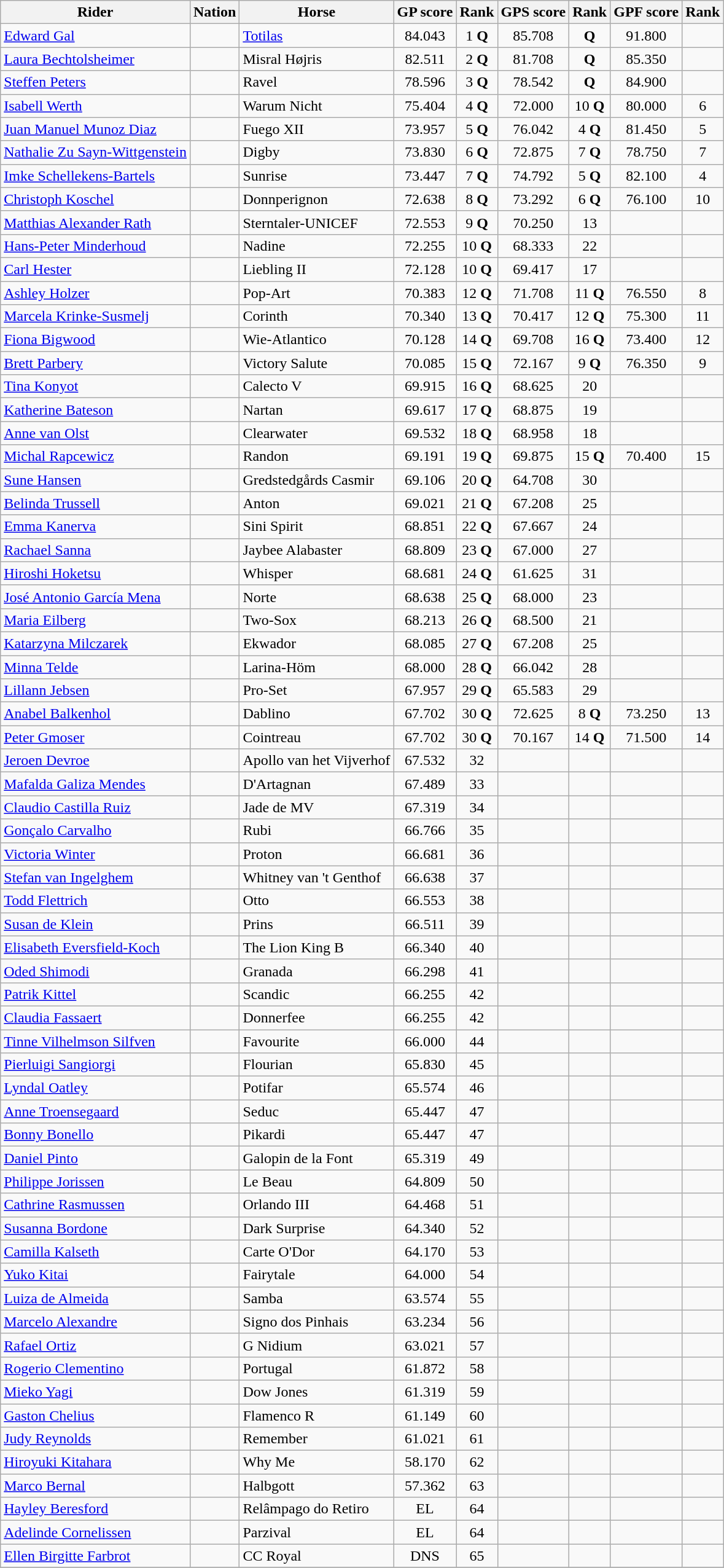<table class="wikitable sortable" style="text-align:center">
<tr>
<th>Rider</th>
<th>Nation</th>
<th>Horse</th>
<th>GP score</th>
<th>Rank</th>
<th>GPS score</th>
<th>Rank</th>
<th>GPF score</th>
<th>Rank</th>
</tr>
<tr>
<td align=left><a href='#'>Edward Gal</a></td>
<td align=left></td>
<td align=left><a href='#'>Totilas</a></td>
<td>84.043</td>
<td>1 <strong>Q</strong></td>
<td>85.708</td>
<td> <strong>Q</strong></td>
<td>91.800</td>
<td></td>
</tr>
<tr>
<td align=left><a href='#'>Laura Bechtolsheimer</a></td>
<td align=left></td>
<td align=left>Misral Højris</td>
<td>82.511</td>
<td>2 <strong>Q</strong></td>
<td>81.708</td>
<td> <strong>Q</strong></td>
<td>85.350</td>
<td></td>
</tr>
<tr>
<td align=left><a href='#'>Steffen Peters</a></td>
<td align=left></td>
<td align=left>Ravel</td>
<td>78.596</td>
<td>3 <strong>Q</strong></td>
<td>78.542</td>
<td> <strong>Q</strong></td>
<td>84.900</td>
<td></td>
</tr>
<tr>
<td align=left><a href='#'>Isabell Werth</a></td>
<td align=left></td>
<td align=left>Warum Nicht</td>
<td>75.404</td>
<td>4 <strong>Q</strong></td>
<td>72.000</td>
<td>10 <strong>Q</strong></td>
<td>80.000</td>
<td>6</td>
</tr>
<tr>
<td align=left><a href='#'>Juan Manuel Munoz Diaz</a></td>
<td align=left></td>
<td align=left>Fuego XII</td>
<td>73.957</td>
<td>5 <strong>Q</strong></td>
<td>76.042</td>
<td>4 <strong>Q</strong></td>
<td>81.450</td>
<td>5</td>
</tr>
<tr>
<td align=left><a href='#'>Nathalie Zu Sayn-Wittgenstein</a></td>
<td align=left></td>
<td align=left>Digby</td>
<td>73.830</td>
<td>6 <strong>Q</strong></td>
<td>72.875</td>
<td>7 <strong>Q</strong></td>
<td>78.750</td>
<td>7</td>
</tr>
<tr>
<td align=left><a href='#'>Imke Schellekens-Bartels</a></td>
<td align=left></td>
<td align=left>Sunrise</td>
<td>73.447</td>
<td>7 <strong>Q</strong></td>
<td>74.792</td>
<td>5 <strong>Q</strong></td>
<td>82.100</td>
<td>4</td>
</tr>
<tr>
<td align=left><a href='#'>Christoph Koschel</a></td>
<td align=left></td>
<td align=left>Donnperignon</td>
<td>72.638</td>
<td>8 <strong>Q</strong></td>
<td>73.292</td>
<td>6 <strong>Q</strong></td>
<td>76.100</td>
<td>10</td>
</tr>
<tr>
<td align=left><a href='#'>Matthias Alexander Rath</a></td>
<td align=left></td>
<td align=left>Sterntaler-UNICEF</td>
<td>72.553</td>
<td>9 <strong>Q</strong></td>
<td>70.250</td>
<td>13</td>
<td></td>
<td></td>
</tr>
<tr>
<td align=left><a href='#'>Hans-Peter Minderhoud</a></td>
<td align=left></td>
<td align=left>Nadine</td>
<td>72.255</td>
<td>10 <strong>Q</strong></td>
<td>68.333</td>
<td>22</td>
<td></td>
<td></td>
</tr>
<tr>
<td align=left><a href='#'>Carl Hester</a></td>
<td align=left></td>
<td align=left>Liebling II</td>
<td>72.128</td>
<td>10 <strong>Q</strong></td>
<td>69.417</td>
<td>17</td>
<td></td>
<td></td>
</tr>
<tr>
<td align=left><a href='#'>Ashley Holzer</a></td>
<td align=left></td>
<td align=left>Pop-Art</td>
<td>70.383</td>
<td>12 <strong>Q</strong></td>
<td>71.708</td>
<td>11 <strong>Q</strong></td>
<td>76.550</td>
<td>8</td>
</tr>
<tr>
<td align=left><a href='#'>Marcela Krinke-Susmelj</a></td>
<td align=left></td>
<td align=left>Corinth</td>
<td>70.340</td>
<td>13 <strong>Q</strong></td>
<td>70.417</td>
<td>12 <strong>Q</strong></td>
<td>75.300</td>
<td>11</td>
</tr>
<tr>
<td align=left><a href='#'>Fiona Bigwood</a></td>
<td align=left></td>
<td align=left>Wie-Atlantico</td>
<td>70.128</td>
<td>14 <strong>Q</strong></td>
<td>69.708</td>
<td>16 <strong>Q</strong></td>
<td>73.400</td>
<td>12</td>
</tr>
<tr>
<td align=left><a href='#'>Brett Parbery</a></td>
<td align=left></td>
<td align=left>Victory Salute</td>
<td>70.085</td>
<td>15 <strong>Q</strong></td>
<td>72.167</td>
<td>9 <strong>Q</strong></td>
<td>76.350</td>
<td>9</td>
</tr>
<tr>
<td align=left><a href='#'>Tina Konyot</a></td>
<td align=left></td>
<td align=left>Calecto V</td>
<td>69.915</td>
<td>16 <strong>Q</strong></td>
<td>68.625</td>
<td>20</td>
<td></td>
<td></td>
</tr>
<tr>
<td align=left><a href='#'>Katherine Bateson</a></td>
<td align=left></td>
<td align=left>Nartan</td>
<td>69.617</td>
<td>17 <strong>Q</strong></td>
<td>68.875</td>
<td>19</td>
<td></td>
<td></td>
</tr>
<tr>
<td align=left><a href='#'>Anne van Olst</a></td>
<td align=left></td>
<td align=left>Clearwater</td>
<td>69.532</td>
<td>18 <strong>Q</strong></td>
<td>68.958</td>
<td>18</td>
<td></td>
<td></td>
</tr>
<tr>
<td align=left><a href='#'>Michal Rapcewicz</a></td>
<td align=left></td>
<td align=left>Randon</td>
<td>69.191</td>
<td>19 <strong>Q</strong></td>
<td>69.875</td>
<td>15 <strong>Q</strong></td>
<td>70.400</td>
<td>15</td>
</tr>
<tr>
<td align=left><a href='#'>Sune Hansen</a></td>
<td align=left></td>
<td align=left>Gredstedgårds Casmir</td>
<td>69.106</td>
<td>20 <strong>Q</strong></td>
<td>64.708</td>
<td>30</td>
<td></td>
<td></td>
</tr>
<tr>
<td align=left><a href='#'>Belinda Trussell</a></td>
<td align=left></td>
<td align=left>Anton</td>
<td>69.021</td>
<td>21 <strong>Q</strong></td>
<td>67.208</td>
<td>25</td>
<td></td>
<td></td>
</tr>
<tr>
<td align=left><a href='#'>Emma Kanerva</a></td>
<td align=left></td>
<td align=left>Sini Spirit</td>
<td>68.851</td>
<td>22 <strong>Q</strong></td>
<td>67.667</td>
<td>24</td>
<td></td>
<td></td>
</tr>
<tr>
<td align=left><a href='#'>Rachael Sanna</a></td>
<td align=left></td>
<td align=left>Jaybee Alabaster</td>
<td>68.809</td>
<td>23 <strong>Q</strong></td>
<td>67.000</td>
<td>27</td>
<td></td>
<td></td>
</tr>
<tr>
<td align=left><a href='#'>Hiroshi Hoketsu</a></td>
<td align=left></td>
<td align=left>Whisper</td>
<td>68.681</td>
<td>24 <strong>Q</strong></td>
<td>61.625</td>
<td>31</td>
<td></td>
<td></td>
</tr>
<tr>
<td align=left><a href='#'>José Antonio García Mena</a></td>
<td align=left></td>
<td align=left>Norte</td>
<td>68.638</td>
<td>25 <strong>Q</strong></td>
<td>68.000</td>
<td>23</td>
<td></td>
<td></td>
</tr>
<tr>
<td align=left><a href='#'>Maria Eilberg</a></td>
<td align=left></td>
<td align=left>Two-Sox</td>
<td>68.213</td>
<td>26 <strong>Q</strong></td>
<td>68.500</td>
<td>21</td>
<td></td>
<td></td>
</tr>
<tr>
<td align=left><a href='#'>Katarzyna Milczarek</a></td>
<td align=left></td>
<td align=left>Ekwador</td>
<td>68.085</td>
<td>27 <strong>Q</strong></td>
<td>67.208</td>
<td>25</td>
<td></td>
<td></td>
</tr>
<tr>
<td align=left><a href='#'>Minna Telde</a></td>
<td align=left></td>
<td align=left>Larina-Höm</td>
<td>68.000</td>
<td>28 <strong>Q</strong></td>
<td>66.042</td>
<td>28</td>
<td></td>
<td></td>
</tr>
<tr>
<td align=left><a href='#'>Lillann Jebsen</a></td>
<td align=left></td>
<td align=left>Pro-Set</td>
<td>67.957</td>
<td>29 <strong>Q</strong></td>
<td>65.583</td>
<td>29</td>
<td></td>
<td></td>
</tr>
<tr>
<td align=left><a href='#'>Anabel Balkenhol</a></td>
<td align=left></td>
<td align=left>Dablino</td>
<td>67.702</td>
<td>30 <strong>Q</strong></td>
<td>72.625</td>
<td>8 <strong>Q</strong></td>
<td>73.250</td>
<td>13</td>
</tr>
<tr>
<td align=left><a href='#'>Peter Gmoser</a></td>
<td align=left></td>
<td align=left>Cointreau</td>
<td>67.702</td>
<td>30 <strong>Q</strong></td>
<td>70.167</td>
<td>14 <strong>Q</strong></td>
<td>71.500</td>
<td>14</td>
</tr>
<tr>
<td align=left><a href='#'>Jeroen Devroe</a></td>
<td align=left></td>
<td align=left>Apollo van het Vijverhof</td>
<td>67.532</td>
<td>32</td>
<td></td>
<td></td>
<td></td>
<td></td>
</tr>
<tr>
<td align=left><a href='#'>Mafalda Galiza Mendes</a></td>
<td align=left></td>
<td align=left>D'Artagnan</td>
<td>67.489</td>
<td>33</td>
<td></td>
<td></td>
<td></td>
<td></td>
</tr>
<tr>
<td align=left><a href='#'>Claudio Castilla Ruiz</a></td>
<td align=left></td>
<td align=left>Jade de MV</td>
<td>67.319</td>
<td>34</td>
<td></td>
<td></td>
<td></td>
<td></td>
</tr>
<tr>
<td align=left><a href='#'>Gonçalo Carvalho</a></td>
<td align=left></td>
<td align=left>Rubi</td>
<td>66.766</td>
<td>35</td>
<td></td>
<td></td>
<td></td>
<td></td>
</tr>
<tr>
<td align=left><a href='#'>Victoria Winter</a></td>
<td align=left></td>
<td align=left>Proton</td>
<td>66.681</td>
<td>36</td>
<td></td>
<td></td>
<td></td>
<td></td>
</tr>
<tr>
<td align=left><a href='#'>Stefan van Ingelghem</a></td>
<td align=left></td>
<td align=left>Whitney van 't Genthof</td>
<td>66.638</td>
<td>37</td>
<td></td>
<td></td>
<td></td>
<td></td>
</tr>
<tr>
<td align=left><a href='#'>Todd Flettrich</a></td>
<td align=left></td>
<td align=left>Otto</td>
<td>66.553</td>
<td>38</td>
<td></td>
<td></td>
<td></td>
<td></td>
</tr>
<tr>
<td align=left><a href='#'>Susan de Klein</a></td>
<td align=left></td>
<td align=left>Prins</td>
<td>66.511</td>
<td>39</td>
<td></td>
<td></td>
<td></td>
<td></td>
</tr>
<tr>
<td align=left><a href='#'>Elisabeth Eversfield-Koch</a></td>
<td align=left></td>
<td align=left>The Lion King B</td>
<td>66.340</td>
<td>40</td>
<td></td>
<td></td>
<td></td>
<td></td>
</tr>
<tr>
<td align=left><a href='#'>Oded Shimodi</a></td>
<td align=left></td>
<td align=left>Granada</td>
<td>66.298</td>
<td>41</td>
<td></td>
<td></td>
<td></td>
<td></td>
</tr>
<tr>
<td align=left><a href='#'>Patrik Kittel</a></td>
<td align=left></td>
<td align=left>Scandic</td>
<td>66.255</td>
<td>42</td>
<td></td>
<td></td>
<td></td>
<td></td>
</tr>
<tr>
<td align=left><a href='#'>Claudia Fassaert</a></td>
<td align=left></td>
<td align=left>Donnerfee</td>
<td>66.255</td>
<td>42</td>
<td></td>
<td></td>
<td></td>
<td></td>
</tr>
<tr>
<td align=left><a href='#'>Tinne Vilhelmson Silfven</a></td>
<td align=left></td>
<td align=left>Favourite</td>
<td>66.000</td>
<td>44</td>
<td></td>
<td></td>
<td></td>
<td></td>
</tr>
<tr>
<td align=left><a href='#'>Pierluigi Sangiorgi</a></td>
<td align=left></td>
<td align=left>Flourian</td>
<td>65.830</td>
<td>45</td>
<td></td>
<td></td>
<td></td>
<td></td>
</tr>
<tr>
<td align=left><a href='#'>Lyndal Oatley</a></td>
<td align=left></td>
<td align=left>Potifar</td>
<td>65.574</td>
<td>46</td>
<td></td>
<td></td>
<td></td>
<td></td>
</tr>
<tr>
<td align=left><a href='#'>Anne Troensegaard</a></td>
<td align=left></td>
<td align=left>Seduc</td>
<td>65.447</td>
<td>47</td>
<td></td>
<td></td>
<td></td>
<td></td>
</tr>
<tr>
<td align=left><a href='#'>Bonny Bonello</a></td>
<td align=left></td>
<td align=left>Pikardi</td>
<td>65.447</td>
<td>47</td>
<td></td>
<td></td>
<td></td>
<td></td>
</tr>
<tr>
<td align=left><a href='#'>Daniel Pinto</a></td>
<td align=left></td>
<td align=left>Galopin de la Font</td>
<td>65.319</td>
<td>49</td>
<td></td>
<td></td>
<td></td>
<td></td>
</tr>
<tr>
<td align=left><a href='#'>Philippe Jorissen</a></td>
<td align=left></td>
<td align=left>Le Beau</td>
<td>64.809</td>
<td>50</td>
<td></td>
<td></td>
<td></td>
<td></td>
</tr>
<tr>
<td align=left><a href='#'>Cathrine Rasmussen</a></td>
<td align=left></td>
<td align=left>Orlando III</td>
<td>64.468</td>
<td>51</td>
<td></td>
<td></td>
<td></td>
<td></td>
</tr>
<tr>
<td align=left><a href='#'>Susanna Bordone</a></td>
<td align=left></td>
<td align=left>Dark Surprise</td>
<td>64.340</td>
<td>52</td>
<td></td>
<td></td>
<td></td>
<td></td>
</tr>
<tr>
<td align=left><a href='#'>Camilla Kalseth</a></td>
<td align=left></td>
<td align=left>Carte O'Dor</td>
<td>64.170</td>
<td>53</td>
<td></td>
<td></td>
<td></td>
<td></td>
</tr>
<tr>
<td align=left><a href='#'>Yuko Kitai</a></td>
<td align=left></td>
<td align=left>Fairytale</td>
<td>64.000</td>
<td>54</td>
<td></td>
<td></td>
<td></td>
<td></td>
</tr>
<tr>
<td align=left><a href='#'>Luiza de Almeida</a></td>
<td align=left></td>
<td align=left>Samba</td>
<td>63.574</td>
<td>55</td>
<td></td>
<td></td>
<td></td>
<td></td>
</tr>
<tr>
<td align=left><a href='#'>Marcelo Alexandre</a></td>
<td align=left></td>
<td align=left>Signo dos Pinhais</td>
<td>63.234</td>
<td>56</td>
<td></td>
<td></td>
<td></td>
<td></td>
</tr>
<tr>
<td align=left><a href='#'>Rafael Ortiz</a></td>
<td align=left></td>
<td align=left>G Nidium</td>
<td>63.021</td>
<td>57</td>
<td></td>
<td></td>
<td></td>
<td></td>
</tr>
<tr>
<td align=left><a href='#'>Rogerio Clementino</a></td>
<td align=left></td>
<td align=left>Portugal</td>
<td>61.872</td>
<td>58</td>
<td></td>
<td></td>
<td></td>
<td></td>
</tr>
<tr>
<td align=left><a href='#'>Mieko Yagi</a></td>
<td align=left></td>
<td align=left>Dow Jones</td>
<td>61.319</td>
<td>59</td>
<td></td>
<td></td>
<td></td>
<td></td>
</tr>
<tr>
<td align=left><a href='#'>Gaston Chelius</a></td>
<td align=left></td>
<td align=left>Flamenco R</td>
<td>61.149</td>
<td>60</td>
<td></td>
<td></td>
<td></td>
<td></td>
</tr>
<tr>
<td align=left><a href='#'>Judy Reynolds</a></td>
<td align=left></td>
<td align=left>Remember</td>
<td>61.021</td>
<td>61</td>
<td></td>
<td></td>
<td></td>
<td></td>
</tr>
<tr>
<td align=left><a href='#'>Hiroyuki Kitahara</a></td>
<td align=left></td>
<td align=left>Why Me</td>
<td>58.170</td>
<td>62</td>
<td></td>
<td></td>
<td></td>
<td></td>
</tr>
<tr>
<td align=left><a href='#'>Marco Bernal</a></td>
<td align=left></td>
<td align=left>Halbgott</td>
<td>57.362</td>
<td>63</td>
<td></td>
<td></td>
<td></td>
<td></td>
</tr>
<tr>
<td align=left><a href='#'>Hayley Beresford</a></td>
<td align=left></td>
<td align=left>Relâmpago do Retiro</td>
<td>EL</td>
<td>64</td>
<td></td>
<td></td>
<td></td>
<td></td>
</tr>
<tr>
<td align=left><a href='#'>Adelinde Cornelissen</a></td>
<td align=left></td>
<td align=left>Parzival</td>
<td>EL</td>
<td>64</td>
<td></td>
<td></td>
<td></td>
<td></td>
</tr>
<tr>
<td align=left><a href='#'>Ellen Birgitte Farbrot</a></td>
<td align=left></td>
<td align=left>CC Royal</td>
<td>DNS</td>
<td>65</td>
<td></td>
<td></td>
<td></td>
<td></td>
</tr>
<tr>
</tr>
</table>
